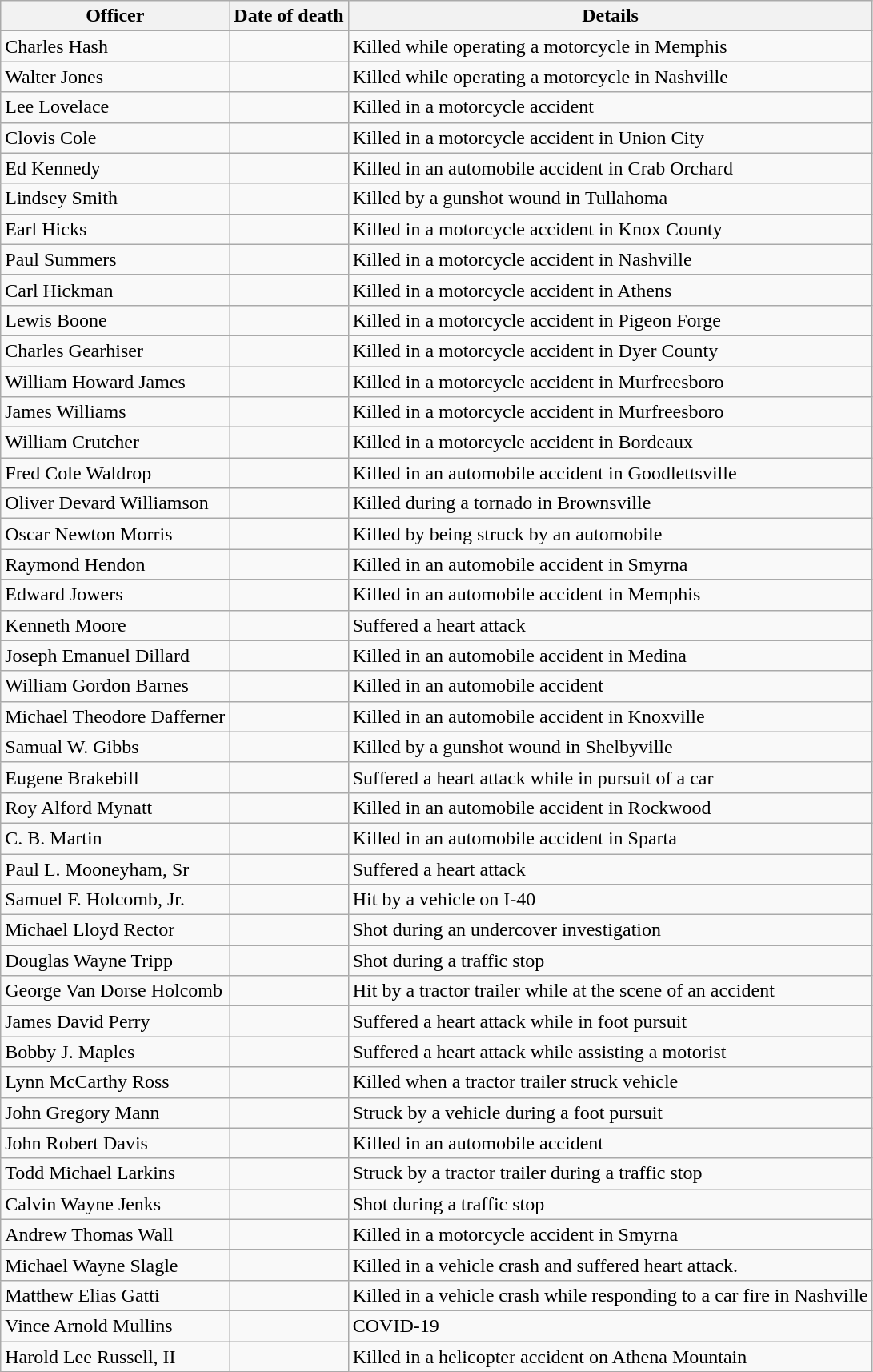<table class="wikitable">
<tr>
<th>Officer</th>
<th>Date of death</th>
<th>Details</th>
</tr>
<tr>
<td>Charles Hash</td>
<td></td>
<td>Killed while operating a motorcycle in Memphis</td>
</tr>
<tr>
<td>Walter Jones</td>
<td></td>
<td>Killed while operating a motorcycle in Nashville</td>
</tr>
<tr>
<td>Lee Lovelace</td>
<td></td>
<td>Killed in a motorcycle accident</td>
</tr>
<tr>
<td>Clovis Cole</td>
<td></td>
<td>Killed in a motorcycle accident in Union City</td>
</tr>
<tr>
<td>Ed Kennedy</td>
<td></td>
<td>Killed in an automobile accident in Crab Orchard</td>
</tr>
<tr>
<td>Lindsey Smith</td>
<td></td>
<td>Killed by a gunshot wound in Tullahoma</td>
</tr>
<tr>
<td>Earl Hicks</td>
<td></td>
<td>Killed in a motorcycle accident in Knox County</td>
</tr>
<tr>
<td>Paul Summers</td>
<td></td>
<td>Killed in a motorcycle accident in Nashville</td>
</tr>
<tr>
<td>Carl Hickman</td>
<td></td>
<td>Killed in a motorcycle accident in Athens</td>
</tr>
<tr>
<td>Lewis Boone</td>
<td></td>
<td>Killed in a motorcycle accident in Pigeon Forge</td>
</tr>
<tr>
<td>Charles Gearhiser</td>
<td></td>
<td>Killed in a motorcycle accident in Dyer County</td>
</tr>
<tr>
<td>William Howard James</td>
<td></td>
<td>Killed in a motorcycle accident in Murfreesboro</td>
</tr>
<tr>
<td>James Williams</td>
<td></td>
<td>Killed in a motorcycle accident in Murfreesboro</td>
</tr>
<tr>
<td>William Crutcher</td>
<td></td>
<td>Killed in a motorcycle accident in Bordeaux</td>
</tr>
<tr>
<td>Fred Cole Waldrop</td>
<td></td>
<td>Killed in an automobile accident in Goodlettsville</td>
</tr>
<tr>
<td>Oliver Devard Williamson</td>
<td></td>
<td>Killed during a tornado in Brownsville</td>
</tr>
<tr>
<td>Oscar Newton Morris</td>
<td></td>
<td>Killed by being struck by an automobile</td>
</tr>
<tr>
<td>Raymond Hendon</td>
<td></td>
<td>Killed in an automobile accident in Smyrna</td>
</tr>
<tr>
<td>Edward Jowers</td>
<td></td>
<td>Killed in an automobile accident in Memphis</td>
</tr>
<tr>
<td>Kenneth Moore</td>
<td></td>
<td>Suffered a heart attack</td>
</tr>
<tr>
<td>Joseph Emanuel Dillard</td>
<td></td>
<td>Killed in an automobile accident in Medina</td>
</tr>
<tr>
<td>William Gordon Barnes</td>
<td></td>
<td>Killed in an automobile accident</td>
</tr>
<tr>
<td>Michael Theodore Dafferner</td>
<td></td>
<td>Killed in an automobile accident in Knoxville</td>
</tr>
<tr>
<td>Samual W. Gibbs</td>
<td></td>
<td>Killed by a gunshot wound in Shelbyville</td>
</tr>
<tr>
<td>Eugene Brakebill</td>
<td></td>
<td>Suffered a heart attack while in pursuit of a car</td>
</tr>
<tr>
<td>Roy Alford Mynatt</td>
<td></td>
<td>Killed in an automobile accident in Rockwood</td>
</tr>
<tr>
<td>C. B. Martin</td>
<td></td>
<td>Killed in an automobile accident in Sparta</td>
</tr>
<tr>
<td>Paul L. Mooneyham, Sr</td>
<td></td>
<td>Suffered a heart attack</td>
</tr>
<tr>
<td>Samuel F. Holcomb, Jr.</td>
<td></td>
<td>Hit by a vehicle on I-40</td>
</tr>
<tr>
<td>Michael Lloyd Rector</td>
<td></td>
<td>Shot during an undercover investigation</td>
</tr>
<tr>
<td>Douglas Wayne Tripp</td>
<td></td>
<td>Shot during a traffic stop</td>
</tr>
<tr>
<td>George Van Dorse Holcomb</td>
<td></td>
<td>Hit by a tractor trailer while at the scene of an accident</td>
</tr>
<tr>
<td>James David Perry</td>
<td></td>
<td>Suffered a heart attack while in foot pursuit</td>
</tr>
<tr>
<td>Bobby J. Maples</td>
<td></td>
<td>Suffered a heart attack while assisting a motorist</td>
</tr>
<tr>
<td>Lynn McCarthy Ross</td>
<td></td>
<td>Killed when a tractor trailer struck vehicle</td>
</tr>
<tr>
<td>John Gregory Mann</td>
<td></td>
<td>Struck by a vehicle during a foot pursuit</td>
</tr>
<tr>
<td>John Robert Davis</td>
<td></td>
<td>Killed in an automobile accident</td>
</tr>
<tr>
<td>Todd Michael Larkins</td>
<td></td>
<td>Struck by a tractor trailer during a traffic stop</td>
</tr>
<tr>
<td>Calvin Wayne Jenks</td>
<td></td>
<td>Shot during a traffic stop</td>
</tr>
<tr>
<td>Andrew Thomas Wall</td>
<td></td>
<td>Killed in a motorcycle accident in Smyrna</td>
</tr>
<tr>
<td>Michael Wayne Slagle</td>
<td></td>
<td>Killed in a vehicle crash and suffered heart attack.</td>
</tr>
<tr>
<td>Matthew Elias Gatti</td>
<td></td>
<td>Killed in a vehicle crash while responding to a car fire in Nashville</td>
</tr>
<tr>
<td>Vince Arnold Mullins</td>
<td></td>
<td>COVID-19</td>
</tr>
<tr>
<td>Harold Lee Russell, II</td>
<td></td>
<td>Killed in a helicopter accident on Athena Mountain</td>
</tr>
</table>
